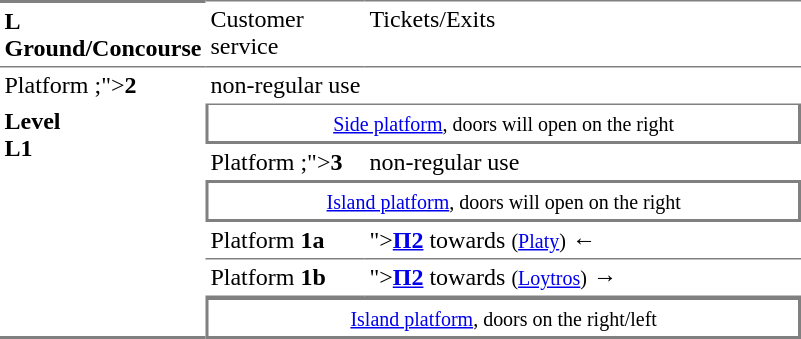<table table border=0 cellspacing=0 cellpadding=3>
<tr>
<td style="border-bottom:solid 1px gray;border-top:solid 2px gray;" width=50 valign=top><strong>L<br>Ground/Concourse</strong></td>
<td style="border-top:solid 1px gray;border-bottom:solid 1px gray;" width=100 valign=top>Customer service</td>
<td style="border-top:solid 1px gray;border-bottom:solid 1px gray;" width=285 valign=top>Tickets/Exits</td>
</tr>
<tr>
<td>Platform <span>;"><strong>2</strong></span></td>
<td>non-regular use</td>
</tr>
<tr>
<td style="border-bottom:solid 2px gray;" rowspan=6 valign=top><strong>Level<br>L1</strong></td>
<td style="border-top:solid 1px gray;border-right:solid 2px gray;border-left:solid 2px gray;border-bottom:solid 2px gray;text-align:center;" colspan=2><small><a href='#'>Side platform</a>, doors will open on the right</small></td>
</tr>
<tr>
<td>Platform <span>;"><strong>3</strong></span></td>
<td>non-regular use</td>
</tr>
<tr>
<td style="border-top:solid 2px gray;border-right:solid 2px gray;border-left:solid 2px gray;border-bottom:solid 2px gray;text-align:center;" colspan=2><small><a href='#'>Island platform</a>, doors will open on the right</small></td>
</tr>
<tr>
<td style="border-bottom:solid 1px gray;">Platform <span><strong>1a</strong></span></td>
<td style="border-bottom:solid 1px gray;"><span>"><a href='#'><span><strong>Π2</strong></span></a></span>  towards  <small>(<a href='#'>Platy</a>)</small> ←</td>
</tr>
<tr>
<td style="border-bottom:solid 1px gray;">Platform <span><strong>1b</strong></span></td>
<td style="border-bottom:solid 1px gray;"><span>"><a href='#'><span><strong>Π2</strong></span></a></span>  towards  <small>(<a href='#'>Loytros</a>)</small> →</td>
</tr>
<tr>
<td style="border-top:solid 2px gray;border-right:solid 2px gray;border-left:solid 2px gray;border-bottom:solid 2px gray;text-align:center;" colspan=2><small><a href='#'>Island platform</a>, doors on the right/left</small></td>
</tr>
<tr>
</tr>
</table>
